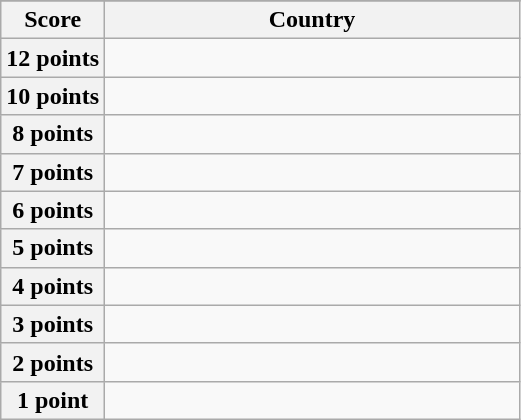<table class="wikitable">
<tr>
</tr>
<tr>
<th scope="col" width="20%">Score</th>
<th scope="col">Country</th>
</tr>
<tr>
<th scope="row">12 points</th>
<td></td>
</tr>
<tr>
<th scope="row">10 points</th>
<td></td>
</tr>
<tr>
<th scope="row">8 points</th>
<td></td>
</tr>
<tr>
<th scope="row">7 points</th>
<td></td>
</tr>
<tr>
<th scope="row">6 points</th>
<td></td>
</tr>
<tr>
<th scope="row">5 points</th>
<td></td>
</tr>
<tr>
<th scope="row">4 points</th>
<td></td>
</tr>
<tr>
<th scope="row">3 points</th>
<td></td>
</tr>
<tr>
<th scope="row">2 points</th>
<td></td>
</tr>
<tr>
<th scope="row">1 point</th>
<td></td>
</tr>
</table>
